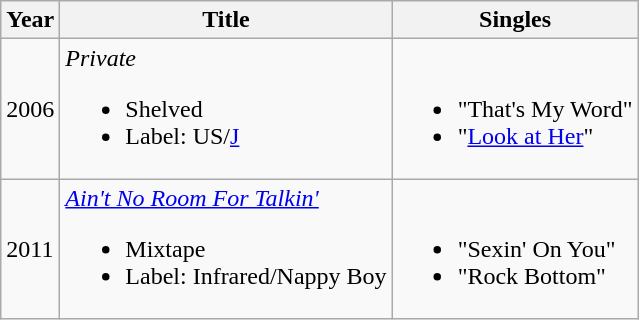<table class="wikitable" border="1">
<tr>
<th>Year</th>
<th>Title</th>
<th>Singles</th>
</tr>
<tr>
<td>2006</td>
<td><em>Private</em><br><ul><li>Shelved</li><li>Label: US/<a href='#'>J</a></li></ul></td>
<td><br><ul><li>"That's My Word"</li><li>"<a href='#'>Look at Her</a>"</li></ul></td>
</tr>
<tr>
<td>2011</td>
<td><em><a href='#'>Ain't No Room For Talkin'</a></em><br><ul><li>Mixtape</li><li>Label: Infrared/Nappy Boy</li></ul></td>
<td><br><ul><li>"Sexin' On You"</li><li>"Rock Bottom"</li></ul></td>
</tr>
</table>
